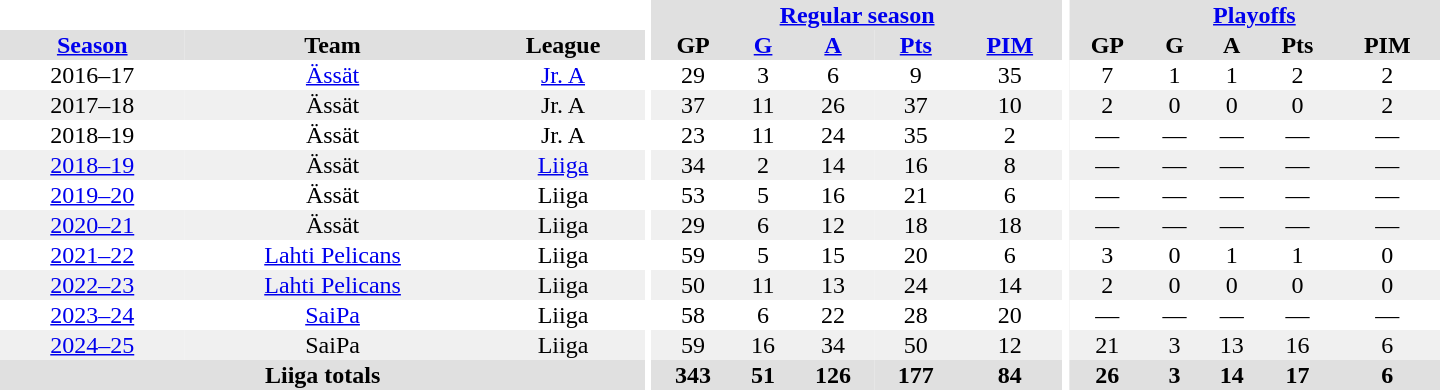<table border="0" cellpadding="1" cellspacing="0" style="text-align:center; width:60em">
<tr bgcolor="#e0e0e0">
<th colspan="3" bgcolor="#ffffff"></th>
<th rowspan="99" bgcolor="#ffffff"></th>
<th colspan="5"><a href='#'>Regular season</a></th>
<th rowspan="99" bgcolor="#ffffff"></th>
<th colspan="5"><a href='#'>Playoffs</a></th>
</tr>
<tr bgcolor="#e0e0e0">
<th><a href='#'>Season</a></th>
<th>Team</th>
<th>League</th>
<th>GP</th>
<th><a href='#'>G</a></th>
<th><a href='#'>A</a></th>
<th><a href='#'>Pts</a></th>
<th><a href='#'>PIM</a></th>
<th>GP</th>
<th>G</th>
<th>A</th>
<th>Pts</th>
<th>PIM</th>
</tr>
<tr>
<td>2016–17</td>
<td><a href='#'>Ässät</a></td>
<td><a href='#'>Jr. A</a></td>
<td>29</td>
<td>3</td>
<td>6</td>
<td>9</td>
<td>35</td>
<td>7</td>
<td>1</td>
<td>1</td>
<td>2</td>
<td>2</td>
</tr>
<tr bgcolor="#f0f0f0">
<td>2017–18</td>
<td>Ässät</td>
<td>Jr. A</td>
<td>37</td>
<td>11</td>
<td>26</td>
<td>37</td>
<td>10</td>
<td>2</td>
<td>0</td>
<td>0</td>
<td>0</td>
<td>2</td>
</tr>
<tr>
<td>2018–19</td>
<td>Ässät</td>
<td>Jr. A</td>
<td>23</td>
<td>11</td>
<td>24</td>
<td>35</td>
<td>2</td>
<td>—</td>
<td>—</td>
<td>—</td>
<td>—</td>
<td>—</td>
</tr>
<tr bgcolor="#f0f0f0">
<td><a href='#'>2018–19</a></td>
<td>Ässät</td>
<td><a href='#'>Liiga</a></td>
<td>34</td>
<td>2</td>
<td>14</td>
<td>16</td>
<td>8</td>
<td>—</td>
<td>—</td>
<td>—</td>
<td>—</td>
<td>—</td>
</tr>
<tr>
<td><a href='#'>2019–20</a></td>
<td>Ässät</td>
<td>Liiga</td>
<td>53</td>
<td>5</td>
<td>16</td>
<td>21</td>
<td>6</td>
<td>—</td>
<td>—</td>
<td>—</td>
<td>—</td>
<td>—</td>
</tr>
<tr bgcolor="#f0f0f0">
<td><a href='#'>2020–21</a></td>
<td>Ässät</td>
<td>Liiga</td>
<td>29</td>
<td>6</td>
<td>12</td>
<td>18</td>
<td>18</td>
<td>—</td>
<td>—</td>
<td>—</td>
<td>—</td>
<td>—</td>
</tr>
<tr>
<td><a href='#'>2021–22</a></td>
<td><a href='#'>Lahti Pelicans</a></td>
<td>Liiga</td>
<td>59</td>
<td>5</td>
<td>15</td>
<td>20</td>
<td>6</td>
<td>3</td>
<td>0</td>
<td>1</td>
<td>1</td>
<td>0</td>
</tr>
<tr bgcolor="#f0f0f0">
<td><a href='#'>2022–23</a></td>
<td><a href='#'>Lahti Pelicans</a></td>
<td>Liiga</td>
<td>50</td>
<td>11</td>
<td>13</td>
<td>24</td>
<td>14</td>
<td>2</td>
<td>0</td>
<td>0</td>
<td>0</td>
<td>0</td>
</tr>
<tr>
<td><a href='#'>2023–24</a></td>
<td><a href='#'>SaiPa</a></td>
<td>Liiga</td>
<td>58</td>
<td>6</td>
<td>22</td>
<td>28</td>
<td>20</td>
<td>—</td>
<td>—</td>
<td>—</td>
<td>—</td>
<td>—</td>
</tr>
<tr bgcolor="#f0f0f0">
<td><a href='#'>2024–25</a></td>
<td>SaiPa</td>
<td>Liiga</td>
<td>59</td>
<td>16</td>
<td>34</td>
<td>50</td>
<td>12</td>
<td>21</td>
<td>3</td>
<td>13</td>
<td>16</td>
<td>6</td>
</tr>
<tr bgcolor="#e0e0e0">
<th colspan="3">Liiga totals</th>
<th>343</th>
<th>51</th>
<th>126</th>
<th>177</th>
<th>84</th>
<th>26</th>
<th>3</th>
<th>14</th>
<th>17</th>
<th>6</th>
</tr>
</table>
